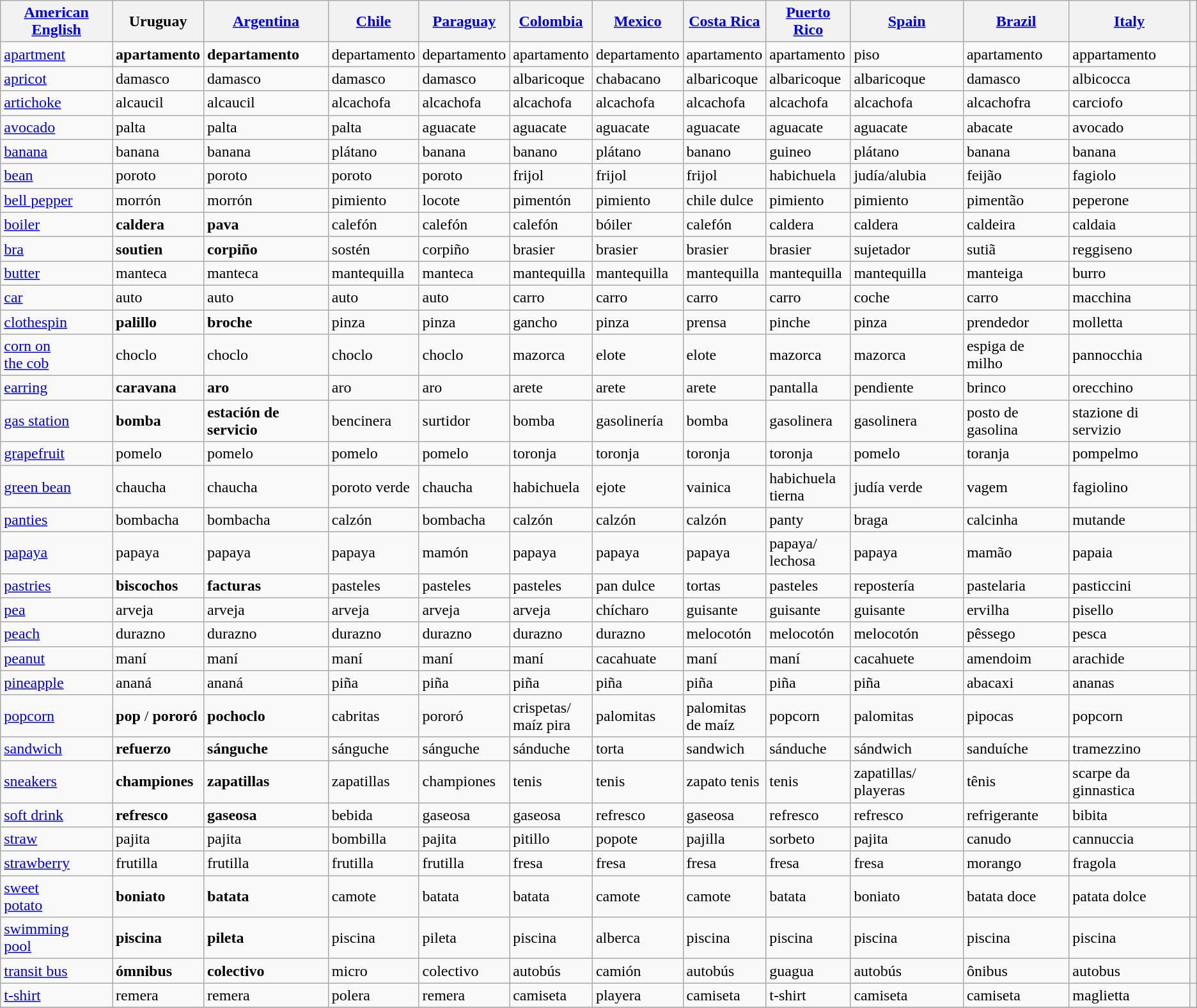<table class="wikitable" style="text-align: left">
<tr>
<th><a href='#'>American English</a></th>
<th>Uruguay</th>
<th><a href='#'>Argentina</a></th>
<th><a href='#'>Chile</a></th>
<th><a href='#'>Paraguay</a></th>
<th><a href='#'>Colombia</a></th>
<th><a href='#'>Mexico</a></th>
<th><a href='#'>Costa Rica</a></th>
<th><a href='#'>Puerto Rico</a></th>
<th><a href='#'>Spain</a></th>
<th><a href='#'>Brazil</a></th>
<th><a href='#'>Italy</a></th>
<th scope="col"></th>
</tr>
<tr>
<td><a href='#'>apartment</a></td>
<td><strong>apartamento</strong></td>
<td><strong>departamento</strong></td>
<td>departamento</td>
<td>departamento</td>
<td>apartamento</td>
<td>departamento</td>
<td>apartamento</td>
<td>apartamento</td>
<td>piso</td>
<td>apartamento</td>
<td>appartamento</td>
<th></th>
</tr>
<tr>
<td><a href='#'>apricot</a></td>
<td>damasco</td>
<td>damasco</td>
<td>damasco</td>
<td>damasco</td>
<td>albaricoque</td>
<td>chabacano</td>
<td>albaricoque</td>
<td>albaricoque</td>
<td>albaricoque</td>
<td>damasco</td>
<td>albicocca</td>
<th></th>
</tr>
<tr>
<td><a href='#'>artichoke</a></td>
<td>alcaucil</td>
<td>alcaucil</td>
<td>alcachofa</td>
<td>alcachofa</td>
<td>alcachofa</td>
<td>alcachofa</td>
<td>alcachofa</td>
<td>alcachofa</td>
<td>alcachofa</td>
<td>alcachofra</td>
<td>carciofo</td>
<th></th>
</tr>
<tr>
<td><a href='#'>avocado</a></td>
<td>palta</td>
<td>palta</td>
<td>palta</td>
<td>aguacate</td>
<td>aguacate</td>
<td>aguacate</td>
<td>aguacate</td>
<td>aguacate</td>
<td>aguacate</td>
<td>abacate</td>
<td>avocado</td>
<th></th>
</tr>
<tr>
<td><a href='#'>banana</a></td>
<td>banana</td>
<td>banana</td>
<td>plátano</td>
<td>banana</td>
<td>banano</td>
<td>plátano</td>
<td>banano</td>
<td>guineo</td>
<td>plátano</td>
<td>banana</td>
<td>banana</td>
<th></th>
</tr>
<tr>
<td><a href='#'>bean</a></td>
<td>poroto</td>
<td>poroto</td>
<td>poroto</td>
<td>poroto</td>
<td>frijol</td>
<td>frijol</td>
<td>frijol</td>
<td>habichuela</td>
<td>judía/alubia</td>
<td>feijão</td>
<td>fagiolo</td>
<th></th>
</tr>
<tr>
<td><a href='#'>bell pepper</a></td>
<td>morrón</td>
<td>morrón</td>
<td>pimiento</td>
<td>locote</td>
<td>pimentón</td>
<td>pimiento</td>
<td>chile dulce</td>
<td>pimiento</td>
<td>pimiento</td>
<td>pimentão</td>
<td>peperone</td>
<th></th>
</tr>
<tr>
<td><a href='#'>boiler</a></td>
<td><strong>caldera</strong></td>
<td><strong>pava</strong></td>
<td>calefón</td>
<td>calefón</td>
<td>calefón</td>
<td>bóiler</td>
<td>calefón</td>
<td>caldera</td>
<td>caldera</td>
<td>caldeira</td>
<td>caldaia</td>
<th></th>
</tr>
<tr>
<td><a href='#'>bra</a></td>
<td><strong>soutien</strong></td>
<td><strong>corpiño</strong></td>
<td>sostén</td>
<td>corpiño</td>
<td>brasier</td>
<td>brasier</td>
<td>brasier</td>
<td>brasier</td>
<td>sujetador</td>
<td>sutiã</td>
<td>reggiseno</td>
<th></th>
</tr>
<tr>
<td><a href='#'>butter</a></td>
<td>manteca</td>
<td>manteca</td>
<td>mantequilla</td>
<td>manteca</td>
<td>mantequilla</td>
<td>mantequilla</td>
<td>mantequilla</td>
<td>mantequilla</td>
<td>mantequilla</td>
<td>manteiga</td>
<td>burro</td>
<th></th>
</tr>
<tr>
<td><a href='#'>car</a></td>
<td>auto</td>
<td>auto</td>
<td>auto</td>
<td>auto</td>
<td>carro</td>
<td>carro</td>
<td>carro</td>
<td>carro</td>
<td>coche</td>
<td>carro</td>
<td>macchina</td>
<th></th>
</tr>
<tr>
<td><a href='#'>clothespin</a></td>
<td><strong>palillo</strong></td>
<td><strong>broche</strong></td>
<td>pinza</td>
<td>pinza</td>
<td>gancho</td>
<td>pinza</td>
<td>prensa</td>
<td>pinche</td>
<td>pinza</td>
<td>prendedor</td>
<td>molletta</td>
<th></th>
</tr>
<tr>
<td><a href='#'>corn on <br>the cob</a></td>
<td>choclo</td>
<td>choclo</td>
<td>choclo</td>
<td>choclo</td>
<td>mazorca</td>
<td>elote</td>
<td>elote</td>
<td>mazorca</td>
<td>mazorca</td>
<td>espiga de <br> milho</td>
<td>pannocchia</td>
<th></th>
</tr>
<tr>
<td><a href='#'>earring</a></td>
<td><strong>caravana</strong></td>
<td><strong>aro</strong></td>
<td>aro</td>
<td>aro</td>
<td>arete</td>
<td>arete</td>
<td>arete</td>
<td>pantalla</td>
<td>pendiente</td>
<td>brinco</td>
<td>orecchino</td>
<th></th>
</tr>
<tr>
<td><a href='#'>gas station</a></td>
<td><strong>bomba</strong></td>
<td><strong>estación de servicio</strong></td>
<td>bencinera</td>
<td>surtidor</td>
<td>bomba</td>
<td>gasolinería</td>
<td>bomba</td>
<td>gasolinera</td>
<td>gasolinera</td>
<td>posto de gasolina</td>
<td>stazione di servizio</td>
<th></th>
</tr>
<tr>
<td><a href='#'>grapefruit</a></td>
<td>pomelo</td>
<td>pomelo</td>
<td>pomelo</td>
<td>pomelo</td>
<td>toronja</td>
<td>toronja</td>
<td>toronja</td>
<td>toronja</td>
<td>pomelo</td>
<td>toranja</td>
<td>pompelmo</td>
<th></th>
</tr>
<tr>
<td><a href='#'>green bean</a></td>
<td>chaucha</td>
<td>chaucha</td>
<td>poroto verde</td>
<td>chaucha</td>
<td>habichuela</td>
<td>ejote</td>
<td>vainica</td>
<td>habichuela <br> tierna</td>
<td>judía verde</td>
<td>vagem</td>
<td>fagiolino</td>
<th></th>
</tr>
<tr>
<td><a href='#'>panties</a></td>
<td>bombacha</td>
<td>bombacha</td>
<td>calzón</td>
<td>bombacha</td>
<td>calzón</td>
<td>calzón</td>
<td>calzón</td>
<td>panty</td>
<td>braga</td>
<td>calcinha</td>
<td>mutande</td>
<th></th>
</tr>
<tr>
<td><a href='#'>papaya</a></td>
<td>papaya</td>
<td>papaya</td>
<td>papaya</td>
<td>mamón</td>
<td>papaya</td>
<td>papaya</td>
<td>papaya</td>
<td>papaya/<br> lechosa</td>
<td>papaya</td>
<td>mamão</td>
<td>papaia</td>
<th></th>
</tr>
<tr>
<td><a href='#'>pastries</a></td>
<td><strong>biscochos</strong></td>
<td><strong>facturas</strong></td>
<td>pasteles</td>
<td>pasteles</td>
<td>pasteles</td>
<td>pan dulce</td>
<td>tortas</td>
<td>pasteles</td>
<td>repostería</td>
<td>pastelaria</td>
<td>pasticcini</td>
<th></th>
</tr>
<tr>
<td><a href='#'>pea</a></td>
<td>arveja</td>
<td>arveja</td>
<td>arveja</td>
<td>arveja</td>
<td>arveja</td>
<td>chícharo</td>
<td>guisante</td>
<td>guisante</td>
<td>guisante</td>
<td>ervilha</td>
<td>pisello</td>
<th></th>
</tr>
<tr>
<td><a href='#'>peach</a></td>
<td>durazno</td>
<td>durazno</td>
<td>durazno</td>
<td>durazno</td>
<td>durazno</td>
<td>durazno</td>
<td>melocotón</td>
<td>melocotón</td>
<td>melocotón</td>
<td>pêssego</td>
<td>pesca</td>
<th></th>
</tr>
<tr>
<td><a href='#'>peanut</a></td>
<td>maní</td>
<td>maní</td>
<td>maní</td>
<td>maní</td>
<td>maní</td>
<td>cacahuate</td>
<td>maní</td>
<td>maní</td>
<td>cacahuete</td>
<td>amendoim</td>
<td>arachide</td>
<th></th>
</tr>
<tr>
<td><a href='#'>pineapple</a></td>
<td>ananá</td>
<td>ananá</td>
<td>piña</td>
<td>piña</td>
<td>piña</td>
<td>piña</td>
<td>piña</td>
<td>piña</td>
<td>piña</td>
<td>abacaxi</td>
<td>ananas</td>
<th></th>
</tr>
<tr>
<td><a href='#'>popcorn</a></td>
<td><strong>pop</strong> / <strong>pororó</strong></td>
<td><strong>pochoclo</strong></td>
<td>cabritas</td>
<td>pororó</td>
<td>crispetas/<br>maíz pira</td>
<td>palomitas</td>
<td>palomitas <br>de maíz</td>
<td>popcorn</td>
<td>palomitas</td>
<td>pipocas</td>
<td>popcorn</td>
<th></th>
</tr>
<tr>
<td><a href='#'>sandwich</a></td>
<td><strong>refuerzo</strong></td>
<td><strong>sánguche</strong></td>
<td>sánguche</td>
<td>sánguche</td>
<td>sánduche</td>
<td>torta</td>
<td>sandwich</td>
<td>sánduche</td>
<td>sándwich</td>
<td>sanduíche</td>
<td>tramezzino</td>
<th></th>
</tr>
<tr>
<td><a href='#'>sneakers</a></td>
<td><strong>championes</strong></td>
<td><strong>zapatillas</strong></td>
<td>zapatillas</td>
<td>championes</td>
<td>tenis</td>
<td>tenis</td>
<td>zapato tenis</td>
<td>tenis</td>
<td>zapatillas/ playeras</td>
<td>tênis</td>
<td>scarpe da ginnastica</td>
<th></th>
</tr>
<tr>
<td><a href='#'>soft drink</a></td>
<td><strong>refresco</strong></td>
<td><strong>gaseosa</strong></td>
<td>bebida</td>
<td>gaseosa</td>
<td>gaseosa</td>
<td>refresco</td>
<td>gaseosa</td>
<td>refresco</td>
<td>refresco</td>
<td>refrigerante</td>
<td>bibita</td>
<th></th>
</tr>
<tr>
<td><a href='#'>straw</a></td>
<td>pajita</td>
<td>pajita</td>
<td>bombilla</td>
<td>pajita</td>
<td>pitillo</td>
<td>popote</td>
<td>pajilla</td>
<td>sorbeto</td>
<td>pajita</td>
<td>canudo</td>
<td>cannuccia</td>
<th></th>
</tr>
<tr>
<td><a href='#'>strawberry</a></td>
<td>frutilla</td>
<td>frutilla</td>
<td>frutilla</td>
<td>frutilla</td>
<td>fresa</td>
<td>fresa</td>
<td>fresa</td>
<td>fresa</td>
<td>fresa</td>
<td>morango</td>
<td>fragola</td>
<th></th>
</tr>
<tr>
<td><a href='#'>sweet<br> potato</a></td>
<td><strong>boniato</strong></td>
<td><strong>batata</strong></td>
<td>camote</td>
<td>batata</td>
<td>batata</td>
<td>camote</td>
<td>camote</td>
<td>batata</td>
<td>boniato</td>
<td>batata doce</td>
<td>patata dolce</td>
<th></th>
</tr>
<tr>
<td><a href='#'>swimming <br>pool</a></td>
<td><strong>piscina</strong></td>
<td><strong>pileta</strong></td>
<td>piscina</td>
<td>pileta</td>
<td>piscina</td>
<td>alberca</td>
<td>piscina</td>
<td>piscina</td>
<td>piscina</td>
<td>piscina</td>
<td>piscina</td>
<th></th>
</tr>
<tr>
<td><a href='#'>transit bus</a></td>
<td><strong>ómnibus</strong></td>
<td><strong>colectivo</strong></td>
<td>micro</td>
<td>colectivo</td>
<td>autobús</td>
<td>camión</td>
<td>autobús</td>
<td>guagua</td>
<td>autobús</td>
<td>ônibus</td>
<td>autobus</td>
<th></th>
</tr>
<tr>
<td><a href='#'>t-shirt</a></td>
<td>remera</td>
<td>remera</td>
<td>polera</td>
<td>remera</td>
<td>camiseta</td>
<td>playera</td>
<td>camiseta</td>
<td>t-shirt</td>
<td>camiseta</td>
<td>camiseta</td>
<td>maglietta</td>
<th></th>
</tr>
<tr>
</tr>
</table>
